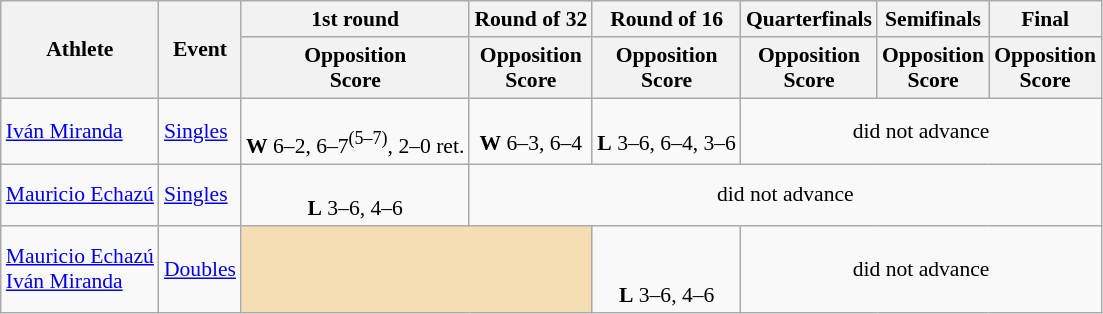<table class="wikitable" border="1" style="font-size:90%">
<tr>
<th rowspan=2>Athlete</th>
<th rowspan=2>Event</th>
<th>1st round</th>
<th>Round of 32</th>
<th>Round of 16</th>
<th>Quarterfinals</th>
<th>Semifinals</th>
<th>Final</th>
</tr>
<tr>
<th>Opposition<br>Score</th>
<th>Opposition<br>Score</th>
<th>Opposition<br>Score</th>
<th>Opposition<br>Score</th>
<th>Opposition<br>Score</th>
<th>Opposition<br>Score</th>
</tr>
<tr>
<td><a href='#'>Iván Miranda</a></td>
<td><a href='#'>Singles</a></td>
<td align=center><br><strong>W</strong> 6–2, 6–7<sup>(5–7)</sup>, 2–0 ret.</td>
<td align=center><br><strong>W</strong> 6–3, 6–4</td>
<td align=center><br><strong>L</strong> 3–6, 6–4, 3–6</td>
<td align="center" colspan="7">did not advance</td>
</tr>
<tr>
<td><a href='#'>Mauricio Echazú</a></td>
<td><a href='#'>Singles</a></td>
<td align=center><br><strong>L</strong> 3–6, 4–6</td>
<td align="center" colspan="7">did not advance</td>
</tr>
<tr>
<td><a href='#'>Mauricio Echazú</a><br><a href='#'>Iván Miranda</a></td>
<td><a href='#'>Doubles</a></td>
<td align=center bgcolor=wheat colspan=2></td>
<td align=center><br><br><strong>L</strong> 3–6, 4–6</td>
<td align="center" colspan="7">did not advance</td>
</tr>
</table>
